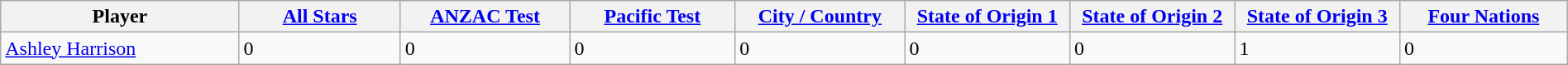<table class="wikitable" style="width:100%;">
<tr style="background:#FFF;">
<th style="width:15em">Player</th>
<th style="width:10em"><a href='#'>All Stars</a></th>
<th style="width:10em"><a href='#'>ANZAC Test</a></th>
<th style="width:10em"><a href='#'>Pacific Test</a></th>
<th style="width:10em"><a href='#'>City / Country</a></th>
<th style="width:10em"><a href='#'>State of Origin 1</a></th>
<th style="width:10em"><a href='#'>State of Origin 2</a></th>
<th style="width:10em"><a href='#'>State of Origin 3</a></th>
<th style="width:10em"><a href='#'>Four Nations</a></th>
</tr>
<tr>
<td><a href='#'>Ashley Harrison</a></td>
<td>0</td>
<td>0</td>
<td>0</td>
<td>0</td>
<td>0</td>
<td>0</td>
<td>1</td>
<td>0</td>
</tr>
</table>
